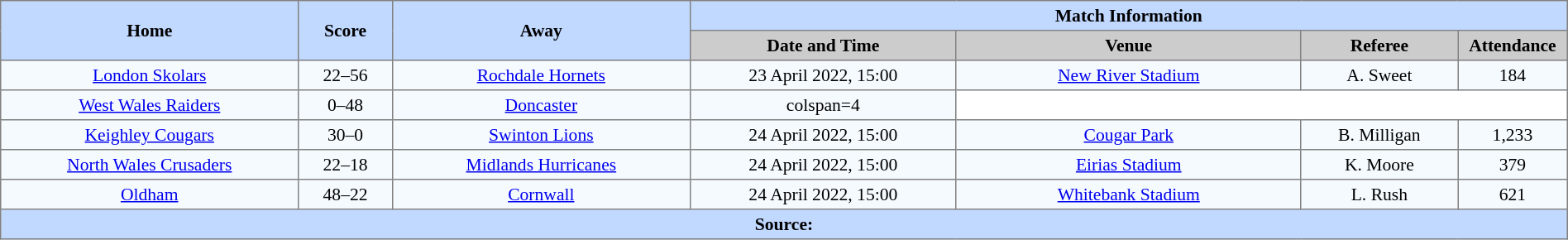<table border=1 style="border-collapse:collapse; font-size:90%; text-align:center;" cellpadding=3 cellspacing=0 width=100%>
<tr bgcolor=#C1D8FF>
<th scope="col" rowspan=2 width=19%>Home</th>
<th scope="col" rowspan=2 width=6%>Score</th>
<th scope="col" rowspan=2 width=19%>Away</th>
<th colspan=4>Match Information</th>
</tr>
<tr bgcolor=#CCCCCC>
<th scope="col" width=17%>Date and Time</th>
<th scope="col" width=22%>Venue</th>
<th scope="col" width=10%>Referee</th>
<th scope="col" width=7%>Attendance</th>
</tr>
<tr bgcolor=#F5FAFF>
<td> <a href='#'>London Skolars</a></td>
<td>22–56</td>
<td> <a href='#'>Rochdale Hornets</a></td>
<td>23 April 2022, 15:00</td>
<td><a href='#'>New River Stadium</a></td>
<td>A. Sweet</td>
<td>184</td>
</tr>
<tr bgcolor=#F5FAFF>
<td> <a href='#'>West Wales Raiders</a></td>
<td>0–48</td>
<td> <a href='#'>Doncaster</a></td>
<td>colspan=4 </td>
</tr>
<tr bgcolor=#F5FAFF>
<td> <a href='#'>Keighley Cougars</a></td>
<td>30–0</td>
<td> <a href='#'>Swinton Lions</a></td>
<td>24 April 2022, 15:00</td>
<td><a href='#'>Cougar Park</a></td>
<td>B. Milligan</td>
<td>1,233</td>
</tr>
<tr bgcolor=#F5FAFF>
<td> <a href='#'>North Wales Crusaders</a></td>
<td>22–18</td>
<td> <a href='#'>Midlands Hurricanes</a></td>
<td>24 April 2022, 15:00</td>
<td><a href='#'>Eirias Stadium</a></td>
<td>K. Moore</td>
<td>379</td>
</tr>
<tr bgcolor=#F5FAFF>
<td> <a href='#'>Oldham</a></td>
<td>48–22</td>
<td> <a href='#'>Cornwall</a></td>
<td>24 April 2022, 15:00</td>
<td><a href='#'>Whitebank Stadium</a></td>
<td>L. Rush</td>
<td>621</td>
</tr>
<tr style="background:#c1d8ff;">
<th colspan=7>Source:</th>
</tr>
</table>
